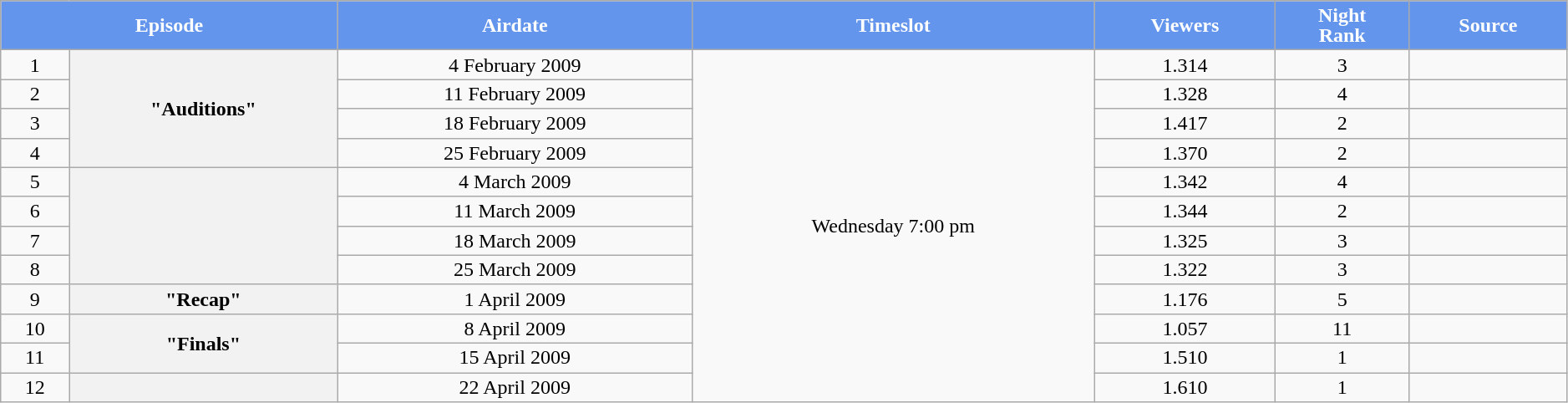<table class="wikitable plainrowheaders" style="text-align:center; line-height:16px; width:99%;">
<tr>
<th scope="col" style="background:cornflowerblue; color:white;" colspan=2>Episode</th>
<th scope="col" style="background:cornflowerblue; color:white;">Airdate</th>
<th scope="col" style="background:cornflowerblue; color:white;">Timeslot</th>
<th scope="col" style="background:cornflowerblue; color:white;">Viewers<br></th>
<th scope="col" style="background:cornflowerblue; color:white;">Night<br>Rank</th>
<th scope="col" style="background:cornflowerblue; color:white;">Source</th>
</tr>
<tr>
<td>1</td>
<th align=centre rowspan=4>"Auditions"</th>
<td>4 February 2009</td>
<td rowspan="12">Wednesday 7:00 pm</td>
<td>1.314</td>
<td>3</td>
<td></td>
</tr>
<tr>
<td>2</td>
<td>11 February 2009</td>
<td>1.328</td>
<td>4</td>
<td></td>
</tr>
<tr>
<td>3</td>
<td>18 February 2009</td>
<td>1.417</td>
<td>2</td>
<td></td>
</tr>
<tr>
<td>4</td>
<td>25 February 2009</td>
<td>1.370</td>
<td>2</td>
<td></td>
</tr>
<tr>
<td>5</td>
<th rowspan=4></th>
<td>4 March 2009</td>
<td>1.342</td>
<td>4</td>
<td></td>
</tr>
<tr>
<td>6</td>
<td>11 March 2009</td>
<td>1.344</td>
<td>2</td>
<td></td>
</tr>
<tr>
<td>7</td>
<td>18 March 2009</td>
<td>1.325</td>
<td>3</td>
<td></td>
</tr>
<tr>
<td>8</td>
<td>25 March 2009</td>
<td>1.322</td>
<td>3</td>
<td></td>
</tr>
<tr>
<td>9</td>
<th>"Recap"</th>
<td>1 April 2009</td>
<td>1.176</td>
<td>5</td>
<td></td>
</tr>
<tr>
<td>10</td>
<th Rowspan="2">"Finals"</th>
<td>8 April 2009</td>
<td>1.057</td>
<td>11</td>
<td></td>
</tr>
<tr>
<td>11</td>
<td>15 April 2009</td>
<td>1.510</td>
<td>1</td>
<td></td>
</tr>
<tr>
<td>12</td>
<th></th>
<td>22 April 2009</td>
<td>1.610</td>
<td>1</td>
<td></td>
</tr>
</table>
